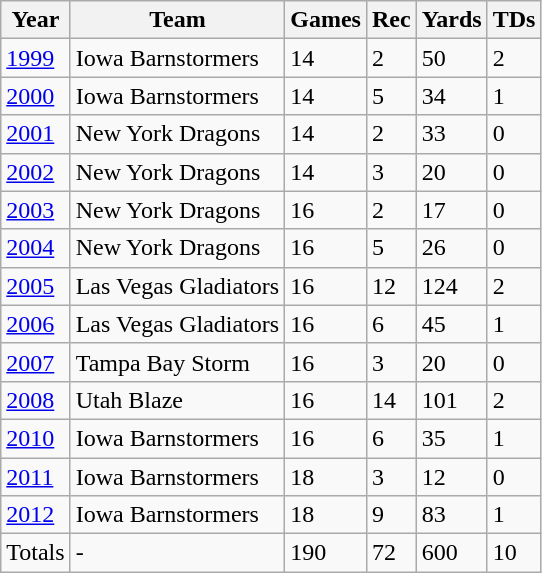<table class="wikitable">
<tr ">
<th>Year</th>
<th>Team</th>
<th>Games</th>
<th>Rec</th>
<th>Yards</th>
<th>TDs</th>
</tr>
<tr>
<td><a href='#'>1999</a></td>
<td>Iowa Barnstormers</td>
<td>14</td>
<td>2</td>
<td>50</td>
<td>2</td>
</tr>
<tr>
<td><a href='#'>2000</a></td>
<td>Iowa Barnstormers</td>
<td>14</td>
<td>5</td>
<td>34</td>
<td>1</td>
</tr>
<tr>
<td><a href='#'>2001</a></td>
<td>New York Dragons</td>
<td>14</td>
<td>2</td>
<td>33</td>
<td>0</td>
</tr>
<tr>
<td><a href='#'>2002</a></td>
<td>New York Dragons</td>
<td>14</td>
<td>3</td>
<td>20</td>
<td>0</td>
</tr>
<tr>
<td><a href='#'>2003</a></td>
<td>New York Dragons</td>
<td>16</td>
<td>2</td>
<td>17</td>
<td>0</td>
</tr>
<tr>
<td><a href='#'>2004</a></td>
<td>New York Dragons</td>
<td>16</td>
<td>5</td>
<td>26</td>
<td>0</td>
</tr>
<tr>
<td><a href='#'>2005</a></td>
<td>Las Vegas Gladiators</td>
<td>16</td>
<td>12</td>
<td>124</td>
<td>2</td>
</tr>
<tr>
<td><a href='#'>2006</a></td>
<td>Las Vegas Gladiators</td>
<td>16</td>
<td>6</td>
<td>45</td>
<td>1</td>
</tr>
<tr>
<td><a href='#'>2007</a></td>
<td>Tampa Bay Storm</td>
<td>16</td>
<td>3</td>
<td>20</td>
<td>0</td>
</tr>
<tr>
<td><a href='#'>2008</a></td>
<td>Utah Blaze</td>
<td>16</td>
<td>14</td>
<td>101</td>
<td>2</td>
</tr>
<tr>
<td><a href='#'>2010</a></td>
<td>Iowa Barnstormers</td>
<td>16</td>
<td>6</td>
<td>35</td>
<td>1</td>
</tr>
<tr>
<td><a href='#'>2011</a></td>
<td>Iowa Barnstormers</td>
<td>18</td>
<td>3</td>
<td>12</td>
<td>0</td>
</tr>
<tr>
<td><a href='#'>2012</a></td>
<td>Iowa Barnstormers</td>
<td>18</td>
<td>9</td>
<td>83</td>
<td>1</td>
</tr>
<tr>
<td>Totals</td>
<td>-</td>
<td>190</td>
<td>72</td>
<td>600</td>
<td>10</td>
</tr>
</table>
